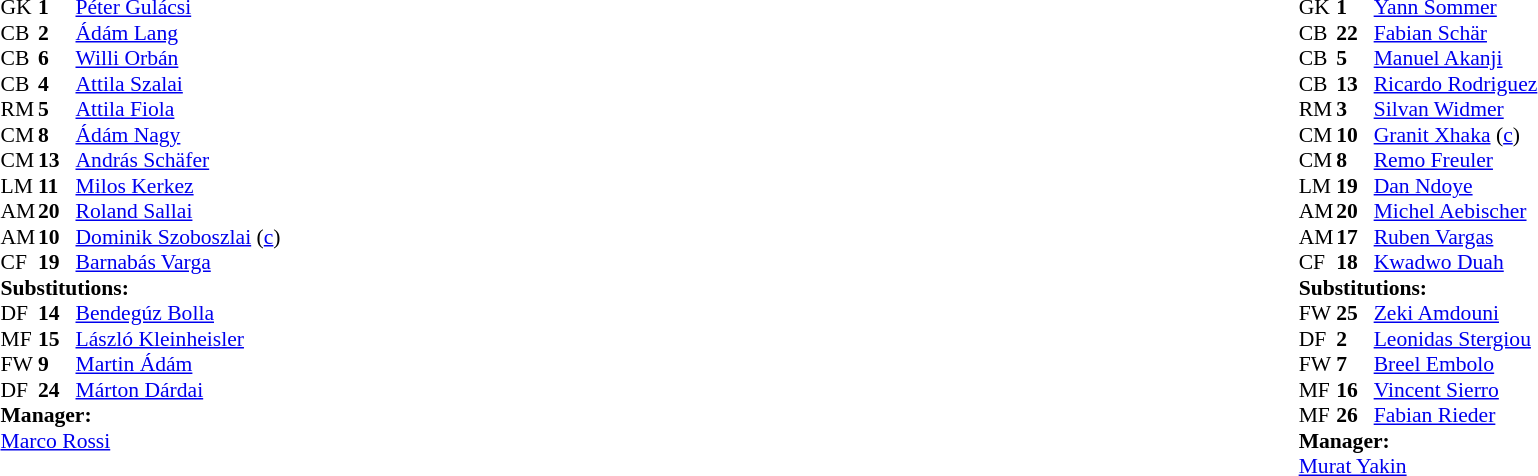<table width="100%">
<tr>
<td valign="top" width="40%"><br><table style="font-size:90%" cellspacing="0" cellpadding="0">
<tr>
<th width=25></th>
<th width=25></th>
</tr>
<tr>
<td>GK</td>
<td><strong>1</strong></td>
<td><a href='#'>Péter Gulácsi</a></td>
</tr>
<tr>
<td>CB</td>
<td><strong>2</strong></td>
<td><a href='#'>Ádám Lang</a></td>
<td></td>
<td></td>
</tr>
<tr>
<td>CB</td>
<td><strong>6</strong></td>
<td><a href='#'>Willi Orbán</a></td>
</tr>
<tr>
<td>CB</td>
<td><strong>4</strong></td>
<td><a href='#'>Attila Szalai</a></td>
<td></td>
<td></td>
</tr>
<tr>
<td>RM</td>
<td><strong>5</strong></td>
<td><a href='#'>Attila Fiola</a></td>
</tr>
<tr>
<td>CM</td>
<td><strong>8</strong></td>
<td><a href='#'>Ádám Nagy</a></td>
<td></td>
<td></td>
</tr>
<tr>
<td>CM</td>
<td><strong>13</strong></td>
<td><a href='#'>András Schäfer</a></td>
</tr>
<tr>
<td>LM</td>
<td><strong>11</strong></td>
<td><a href='#'>Milos Kerkez</a></td>
<td></td>
<td></td>
</tr>
<tr>
<td>AM</td>
<td><strong>20</strong></td>
<td><a href='#'>Roland Sallai</a></td>
</tr>
<tr>
<td>AM</td>
<td><strong>10</strong></td>
<td><a href='#'>Dominik Szoboszlai</a> (<a href='#'>c</a>)</td>
</tr>
<tr>
<td>CF</td>
<td><strong>19</strong></td>
<td><a href='#'>Barnabás Varga</a></td>
</tr>
<tr>
<td colspan=3><strong>Substitutions:</strong></td>
</tr>
<tr>
<td>DF</td>
<td><strong>14</strong></td>
<td><a href='#'>Bendegúz Bolla</a></td>
<td></td>
<td></td>
</tr>
<tr>
<td>MF</td>
<td><strong>15</strong></td>
<td><a href='#'>László Kleinheisler</a></td>
<td></td>
<td></td>
</tr>
<tr>
<td>FW</td>
<td><strong>9</strong></td>
<td><a href='#'>Martin Ádám</a></td>
<td></td>
<td></td>
</tr>
<tr>
<td>DF</td>
<td><strong>24</strong></td>
<td><a href='#'>Márton Dárdai</a></td>
<td></td>
<td></td>
</tr>
<tr>
<td colspan=3><strong>Manager:</strong></td>
</tr>
<tr>
<td colspan=3> <a href='#'>Marco Rossi</a></td>
</tr>
</table>
</td>
<td valign="top"></td>
<td valign="top" width="50%"><br><table style="font-size:90%; margin:auto" cellspacing="0" cellpadding="0">
<tr>
<th width=25></th>
<th width=25></th>
</tr>
<tr>
<td>GK</td>
<td><strong>1</strong></td>
<td><a href='#'>Yann Sommer</a></td>
</tr>
<tr>
<td>CB</td>
<td><strong>22</strong></td>
<td><a href='#'>Fabian Schär</a></td>
</tr>
<tr>
<td>CB</td>
<td><strong>5</strong></td>
<td><a href='#'>Manuel Akanji</a></td>
</tr>
<tr>
<td>CB</td>
<td><strong>13</strong></td>
<td><a href='#'>Ricardo Rodriguez</a></td>
</tr>
<tr>
<td>RM</td>
<td><strong>3</strong></td>
<td><a href='#'>Silvan Widmer</a></td>
<td></td>
<td></td>
</tr>
<tr>
<td>CM</td>
<td><strong>10</strong></td>
<td><a href='#'>Granit Xhaka</a> (<a href='#'>c</a>)</td>
</tr>
<tr>
<td>CM</td>
<td><strong>8</strong></td>
<td><a href='#'>Remo Freuler</a></td>
<td></td>
<td></td>
</tr>
<tr>
<td>LM</td>
<td><strong>19</strong></td>
<td><a href='#'>Dan Ndoye</a></td>
<td></td>
<td></td>
</tr>
<tr>
<td>AM</td>
<td><strong>20</strong></td>
<td><a href='#'>Michel Aebischer</a></td>
</tr>
<tr>
<td>AM</td>
<td><strong>17</strong></td>
<td><a href='#'>Ruben Vargas</a></td>
<td></td>
<td></td>
</tr>
<tr>
<td>CF</td>
<td><strong>18</strong></td>
<td><a href='#'>Kwadwo Duah</a></td>
<td></td>
<td></td>
</tr>
<tr>
<td colspan=3><strong>Substitutions:</strong></td>
</tr>
<tr>
<td>FW</td>
<td><strong>25</strong></td>
<td><a href='#'>Zeki Amdouni</a></td>
<td></td>
<td></td>
</tr>
<tr>
<td>DF</td>
<td><strong>2</strong></td>
<td><a href='#'>Leonidas Stergiou</a></td>
<td></td>
<td></td>
</tr>
<tr>
<td>FW</td>
<td><strong>7</strong></td>
<td><a href='#'>Breel Embolo</a></td>
<td></td>
<td></td>
</tr>
<tr>
<td>MF</td>
<td><strong>16</strong></td>
<td><a href='#'>Vincent Sierro</a></td>
<td></td>
<td></td>
</tr>
<tr>
<td>MF</td>
<td><strong>26</strong></td>
<td><a href='#'>Fabian Rieder</a></td>
<td></td>
<td></td>
</tr>
<tr>
<td colspan=3><strong>Manager:</strong></td>
</tr>
<tr>
<td colspan=3><a href='#'>Murat Yakin</a></td>
<td></td>
</tr>
</table>
</td>
</tr>
</table>
